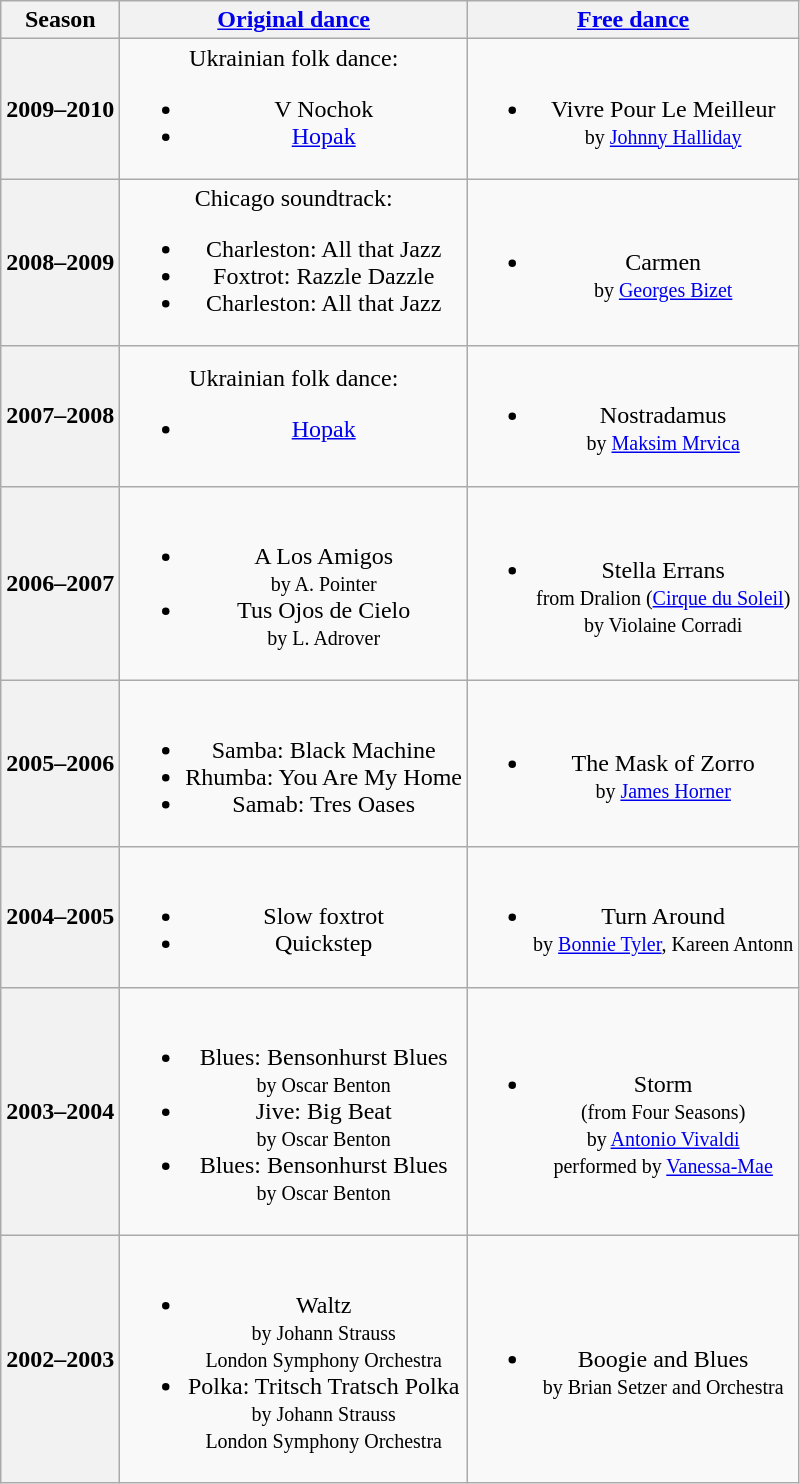<table class="wikitable" style="text-align:center">
<tr>
<th>Season</th>
<th><a href='#'>Original dance</a></th>
<th><a href='#'>Free dance</a></th>
</tr>
<tr>
<th>2009–2010 <br> </th>
<td>Ukrainian folk dance:<br><ul><li>V Nochok</li><li><a href='#'>Hopak</a></li></ul></td>
<td><br><ul><li>Vivre Pour Le Meilleur <br><small> by <a href='#'>Johnny Halliday</a> </small></li></ul></td>
</tr>
<tr>
<th>2008–2009 <br> </th>
<td>Chicago soundtrack:<br><ul><li>Charleston: All that Jazz</li><li>Foxtrot: Razzle Dazzle</li><li>Charleston: All that Jazz</li></ul></td>
<td><br><ul><li>Carmen <br><small> by <a href='#'>Georges Bizet</a> </small></li></ul></td>
</tr>
<tr>
<th>2007–2008 <br> </th>
<td>Ukrainian folk dance:<br><ul><li><a href='#'>Hopak</a></li></ul></td>
<td><br><ul><li>Nostradamus <br><small> by <a href='#'>Maksim Mrvica</a> </small></li></ul></td>
</tr>
<tr>
<th>2006–2007 <br> </th>
<td><br><ul><li>A Los Amigos <br><small> by A. Pointer </small></li><li>Tus Ojos de Cielo <br><small> by L. Adrover </small></li></ul></td>
<td><br><ul><li>Stella Errans <br><small> from Dralion (<a href='#'>Cirque du Soleil</a>) <br> by Violaine Corradi </small></li></ul></td>
</tr>
<tr>
<th>2005–2006 <br> </th>
<td><br><ul><li>Samba: Black Machine</li><li>Rhumba: You Are My Home</li><li>Samab: Tres Oases</li></ul></td>
<td><br><ul><li>The Mask of Zorro <br><small> by <a href='#'>James Horner</a> </small></li></ul></td>
</tr>
<tr>
<th>2004–2005 <br> </th>
<td><br><ul><li>Slow foxtrot</li><li>Quickstep</li></ul></td>
<td><br><ul><li>Turn Around <br><small> by <a href='#'>Bonnie Tyler</a>, Kareen Antonn </small></li></ul></td>
</tr>
<tr>
<th>2003–2004 <br> </th>
<td><br><ul><li>Blues: Bensonhurst Blues <br><small> by Oscar Benton </small></li><li>Jive: Big Beat <br><small> by Oscar Benton </small></li><li>Blues: Bensonhurst Blues <br><small> by Oscar Benton </small></li></ul></td>
<td><br><ul><li>Storm <br><small> (from Four Seasons) <br> by <a href='#'>Antonio Vivaldi</a> <br> performed by <a href='#'>Vanessa-Mae</a> </small></li></ul></td>
</tr>
<tr>
<th>2002–2003 <br> </th>
<td><br><ul><li>Waltz <br><small> by Johann Strauss <br> London Symphony Orchestra </small></li><li>Polka: Tritsch Tratsch Polka <br><small> by Johann Strauss <br> London Symphony Orchestra </small></li></ul></td>
<td><br><ul><li>Boogie and Blues <br><small> by Brian Setzer and Orchestra </small></li></ul></td>
</tr>
</table>
